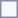<table style="border:1px solid #8888aa; background-color:#f7f8ff; padding:5px; font-size:95%; margin: 0px 12px 12px 0px;">
</table>
